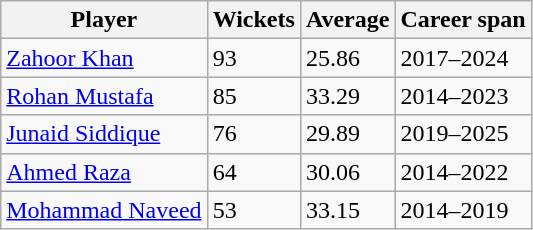<table class="wikitable">
<tr>
<th>Player</th>
<th>Wickets</th>
<th>Average</th>
<th>Career span</th>
</tr>
<tr>
<td><a href='#'>Zahoor Khan</a></td>
<td>93</td>
<td>25.86</td>
<td>2017–2024</td>
</tr>
<tr>
<td><a href='#'>Rohan Mustafa</a></td>
<td>85</td>
<td>33.29</td>
<td>2014–2023</td>
</tr>
<tr>
<td><a href='#'>Junaid Siddique</a></td>
<td>76</td>
<td>29.89</td>
<td>2019–2025</td>
</tr>
<tr>
<td><a href='#'>Ahmed Raza</a></td>
<td>64</td>
<td>30.06</td>
<td>2014–2022</td>
</tr>
<tr>
<td><a href='#'>Mohammad Naveed</a></td>
<td>53</td>
<td>33.15</td>
<td>2014–2019</td>
</tr>
</table>
